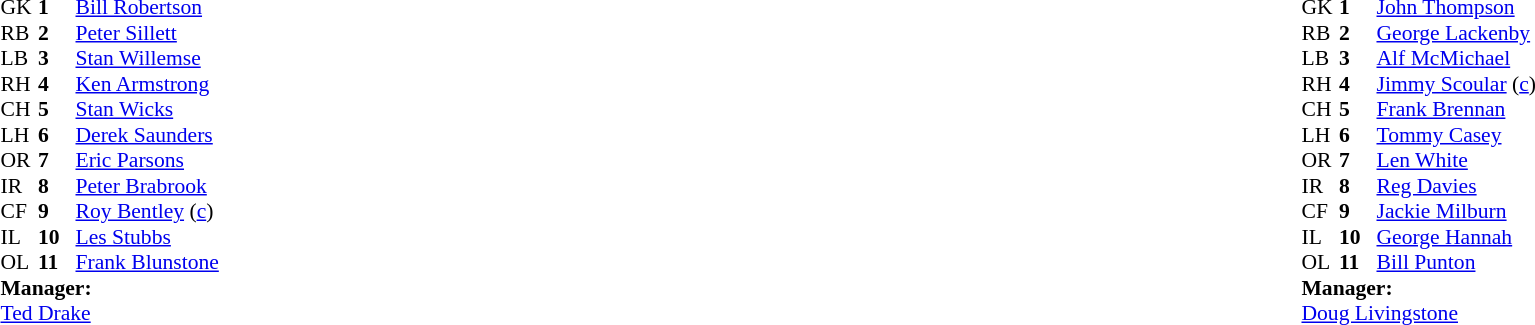<table width="100%">
<tr>
<td valign="top" width="50%"><br><table style="font-size: 90%" cellspacing="0" cellpadding="0">
<tr>
<td colspan="4"></td>
</tr>
<tr>
<th width="25"></th>
<th width="25"></th>
</tr>
<tr>
<td>GK</td>
<td><strong>1</strong></td>
<td> <a href='#'>Bill Robertson</a></td>
</tr>
<tr>
<td>RB</td>
<td><strong>2</strong></td>
<td> <a href='#'>Peter Sillett</a></td>
</tr>
<tr>
<td>LB</td>
<td><strong>3</strong></td>
<td> <a href='#'>Stan Willemse</a></td>
</tr>
<tr>
<td>RH</td>
<td><strong>4</strong></td>
<td> <a href='#'>Ken Armstrong</a></td>
</tr>
<tr>
<td>CH</td>
<td><strong>5</strong></td>
<td> <a href='#'>Stan Wicks</a></td>
</tr>
<tr>
<td>LH</td>
<td><strong>6</strong></td>
<td> <a href='#'>Derek Saunders</a></td>
</tr>
<tr>
<td>OR</td>
<td><strong>7</strong></td>
<td> <a href='#'>Eric Parsons</a></td>
</tr>
<tr>
<td>IR</td>
<td><strong>8</strong></td>
<td> <a href='#'>Peter Brabrook</a></td>
</tr>
<tr>
<td>CF</td>
<td><strong>9</strong></td>
<td> <a href='#'>Roy Bentley</a> (<a href='#'>c</a>)</td>
</tr>
<tr>
<td>IL</td>
<td><strong>10</strong></td>
<td> <a href='#'>Les Stubbs</a></td>
</tr>
<tr>
<td>OL</td>
<td><strong>11</strong></td>
<td> <a href='#'>Frank Blunstone</a></td>
</tr>
<tr>
<td colspan=4><strong>Manager:</strong></td>
</tr>
<tr>
<td colspan="4"> <a href='#'>Ted Drake</a></td>
</tr>
</table>
</td>
<td valign="top"></td>
<td valign="top" width="50%"><br><table style="font-size: 90%" cellspacing="0" cellpadding="0" align=center>
<tr>
<td colspan="4"></td>
</tr>
<tr>
<th width="25"></th>
<th width="25"></th>
</tr>
<tr>
<td>GK</td>
<td><strong>1</strong></td>
<td> <a href='#'>John Thompson</a></td>
</tr>
<tr>
<td>RB</td>
<td><strong>2</strong></td>
<td> <a href='#'>George Lackenby</a></td>
</tr>
<tr>
<td>LB</td>
<td><strong>3</strong></td>
<td> <a href='#'>Alf McMichael</a></td>
</tr>
<tr>
<td>RH</td>
<td><strong>4</strong></td>
<td> <a href='#'>Jimmy Scoular</a> (<a href='#'>c</a>)</td>
</tr>
<tr>
<td>CH</td>
<td><strong>5</strong></td>
<td> <a href='#'>Frank Brennan</a></td>
</tr>
<tr>
<td>LH</td>
<td><strong>6</strong></td>
<td> <a href='#'>Tommy Casey</a></td>
</tr>
<tr>
<td>OR</td>
<td><strong>7</strong></td>
<td> <a href='#'>Len White</a></td>
</tr>
<tr>
<td>IR</td>
<td><strong>8</strong></td>
<td> <a href='#'>Reg Davies</a></td>
</tr>
<tr>
<td>CF</td>
<td><strong>9</strong></td>
<td> <a href='#'>Jackie Milburn</a></td>
</tr>
<tr>
<td>IL</td>
<td><strong>10</strong></td>
<td> <a href='#'>George Hannah</a></td>
</tr>
<tr>
<td>OL</td>
<td><strong>11</strong></td>
<td> <a href='#'>Bill Punton</a></td>
</tr>
<tr>
<td colspan=4><strong>Manager:</strong></td>
</tr>
<tr>
<td colspan="4"> <a href='#'>Doug Livingstone</a></td>
</tr>
</table>
</td>
</tr>
</table>
